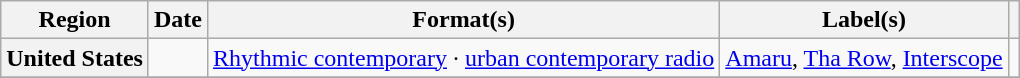<table class="wikitable plainrowheaders" style="text-align:left">
<tr>
<th scope="col">Region</th>
<th scope="col">Date</th>
<th scope="col">Format(s)</th>
<th scope="col">Label(s)</th>
<th scope="col"></th>
</tr>
<tr>
<th scope="row">United States</th>
<td></td>
<td><a href='#'>Rhythmic contemporary</a> · <a href='#'>urban contemporary radio</a></td>
<td><a href='#'>Amaru</a>, <a href='#'>Tha Row</a>, <a href='#'>Interscope</a></td>
<td></td>
</tr>
<tr>
</tr>
</table>
